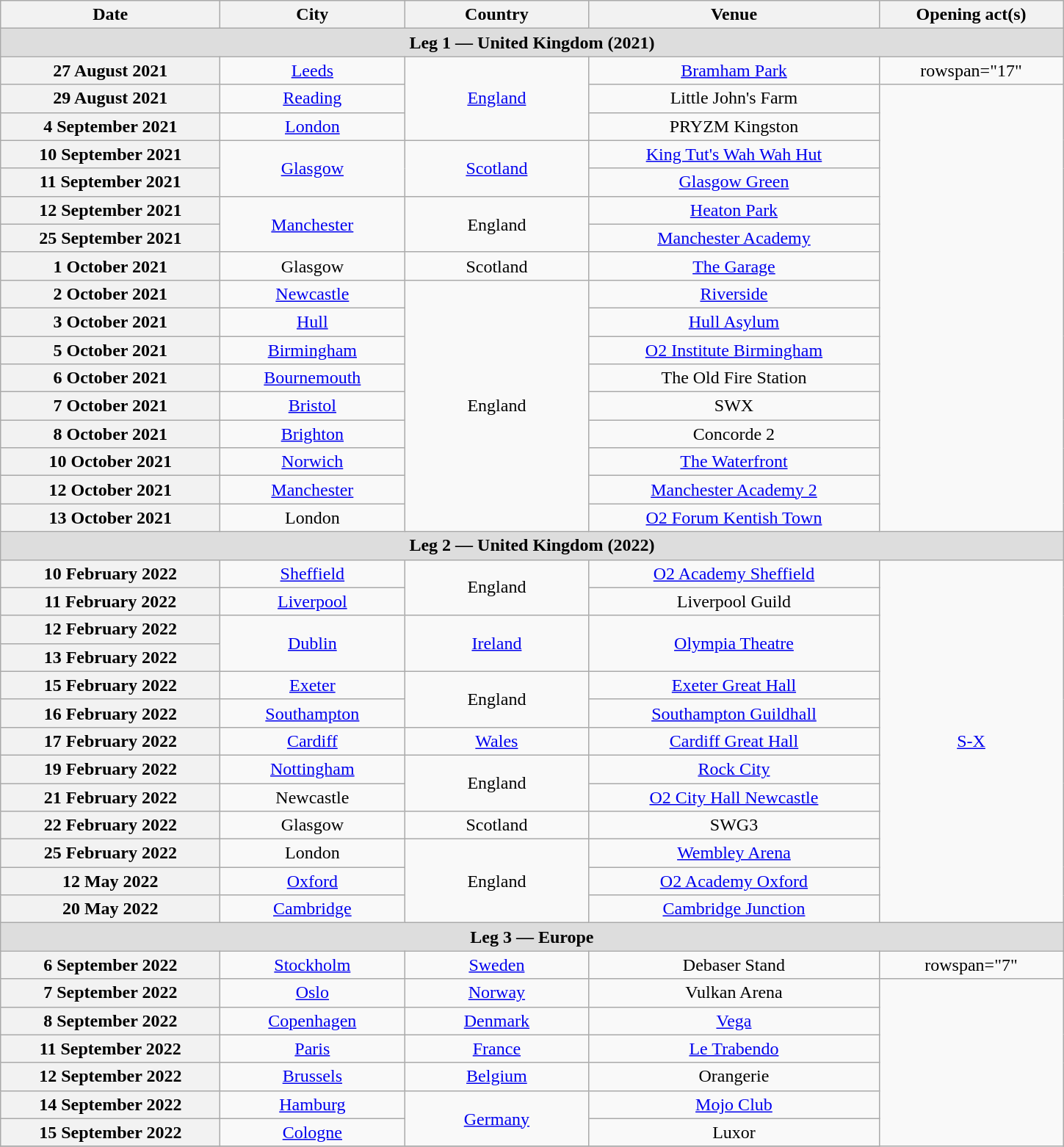<table class="wikitable plainrowheaders" style="text-align:center;">
<tr>
<th scope="col" style="width:12em;">Date</th>
<th scope="col" style="width:10em;">City</th>
<th scope="col" style="width:10em;">Country</th>
<th scope="col" style="width:16em;">Venue</th>
<th scope="col" style="width:10em;">Opening act(s)</th>
</tr>
<tr>
<th style="background:#dddddd;" colspan="5">Leg 1 — United Kingdom (2021)</th>
</tr>
<tr>
<th scope="row" style="text-align:center;">27 August 2021</th>
<td><a href='#'>Leeds</a></td>
<td rowspan="3"><a href='#'>England</a></td>
<td><a href='#'>Bramham Park</a></td>
<td>rowspan="17" </td>
</tr>
<tr>
<th scope="row" style="text-align:center;">29 August 2021</th>
<td><a href='#'>Reading</a></td>
<td>Little John's Farm</td>
</tr>
<tr>
<th scope="row" style="text-align:center;">4 September 2021</th>
<td><a href='#'>London</a></td>
<td>PRYZM Kingston</td>
</tr>
<tr>
<th scope="row" style="text-align:center;">10 September 2021</th>
<td rowspan="2"><a href='#'>Glasgow</a></td>
<td rowspan="2"><a href='#'>Scotland</a></td>
<td><a href='#'>King Tut's Wah Wah Hut</a></td>
</tr>
<tr>
<th scope="row" style="text-align:center;">11 September 2021</th>
<td><a href='#'>Glasgow Green</a></td>
</tr>
<tr>
<th scope="row" style="text-align:center;">12 September 2021</th>
<td rowspan="2"><a href='#'>Manchester</a></td>
<td rowspan="2">England</td>
<td><a href='#'>Heaton Park</a></td>
</tr>
<tr>
<th scope="row" style="text-align:center;">25 September 2021</th>
<td><a href='#'>Manchester Academy</a></td>
</tr>
<tr>
<th scope="row" style="text-align:center;">1 October 2021</th>
<td>Glasgow</td>
<td>Scotland</td>
<td><a href='#'>The Garage</a></td>
</tr>
<tr>
<th scope="row" style="text-align:center;">2 October 2021</th>
<td><a href='#'>Newcastle</a></td>
<td rowspan="9">England</td>
<td><a href='#'>Riverside</a></td>
</tr>
<tr>
<th scope="row" style="text-align:center;">3 October 2021</th>
<td><a href='#'>Hull</a></td>
<td><a href='#'>Hull Asylum</a></td>
</tr>
<tr>
<th scope="row" style="text-align:center;">5 October 2021</th>
<td><a href='#'>Birmingham</a></td>
<td><a href='#'>O2 Institute Birmingham</a></td>
</tr>
<tr>
<th scope="row" style="text-align:center;">6 October 2021</th>
<td><a href='#'>Bournemouth</a></td>
<td>The Old Fire Station</td>
</tr>
<tr>
<th scope="row" style="text-align:center;">7 October 2021</th>
<td><a href='#'>Bristol</a></td>
<td>SWX</td>
</tr>
<tr>
<th scope="row" style="text-align:center;">8 October 2021</th>
<td><a href='#'>Brighton</a></td>
<td>Concorde 2</td>
</tr>
<tr>
<th scope="row" style="text-align:center;">10 October 2021</th>
<td><a href='#'>Norwich</a></td>
<td><a href='#'>The Waterfront</a></td>
</tr>
<tr>
<th scope="row" style="text-align:center;">12 October 2021</th>
<td><a href='#'>Manchester</a></td>
<td><a href='#'>Manchester Academy 2</a></td>
</tr>
<tr>
<th scope="row" style="text-align:center;">13 October 2021</th>
<td>London</td>
<td><a href='#'>O2 Forum Kentish Town</a></td>
</tr>
<tr>
<th style="background:#dddddd;" colspan="5">Leg 2 — United Kingdom (2022)</th>
</tr>
<tr>
<th scope="row" style="text-align:center;">10 February 2022</th>
<td><a href='#'>Sheffield</a></td>
<td rowspan="2">England</td>
<td><a href='#'>O2 Academy Sheffield</a></td>
<td rowspan="13"><a href='#'>S-X</a></td>
</tr>
<tr>
<th scope="row" style="text-align:center;">11 February 2022</th>
<td><a href='#'>Liverpool</a></td>
<td>Liverpool Guild</td>
</tr>
<tr>
<th scope="row" style="text-align:center;">12 February 2022</th>
<td rowspan="2"><a href='#'>Dublin</a></td>
<td rowspan="2"><a href='#'>Ireland</a></td>
<td rowspan="2"><a href='#'>Olympia Theatre</a></td>
</tr>
<tr>
<th scope="row" style="text-align:center;">13 February 2022</th>
</tr>
<tr>
<th scope="row" style="text-align:center;">15 February 2022</th>
<td><a href='#'>Exeter</a></td>
<td rowspan="2">England</td>
<td><a href='#'>Exeter Great Hall</a></td>
</tr>
<tr>
<th scope="row" style="text-align:center;">16 February 2022</th>
<td><a href='#'>Southampton</a></td>
<td><a href='#'>Southampton Guildhall</a></td>
</tr>
<tr>
<th scope="row" style="text-align:center;">17 February 2022</th>
<td><a href='#'>Cardiff</a></td>
<td><a href='#'>Wales</a></td>
<td><a href='#'>Cardiff Great Hall</a></td>
</tr>
<tr>
<th scope="row" style="text-align:center;">19 February 2022</th>
<td><a href='#'>Nottingham</a></td>
<td rowspan="2">England</td>
<td><a href='#'>Rock City</a></td>
</tr>
<tr>
<th scope="row" style="text-align:center;">21 February 2022</th>
<td>Newcastle</td>
<td><a href='#'>O2 City Hall Newcastle</a></td>
</tr>
<tr>
<th scope="row" style="text-align:center;">22 February 2022</th>
<td>Glasgow</td>
<td>Scotland</td>
<td>SWG3</td>
</tr>
<tr>
<th scope="row" style="text-align:center;">25 February 2022</th>
<td>London</td>
<td rowspan="3">England</td>
<td><a href='#'>Wembley Arena</a></td>
</tr>
<tr>
<th scope="row" style="text-align:center;">12 May 2022</th>
<td><a href='#'>Oxford</a></td>
<td><a href='#'>O2 Academy Oxford</a></td>
</tr>
<tr>
<th scope="row" style="text-align:center;">20 May 2022</th>
<td><a href='#'>Cambridge</a></td>
<td><a href='#'>Cambridge Junction</a></td>
</tr>
<tr>
<th style="background:#dddddd;" colspan="5">Leg 3 — Europe</th>
</tr>
<tr>
<th scope="row" style="text-align:center;">6 September 2022</th>
<td><a href='#'>Stockholm</a></td>
<td><a href='#'>Sweden</a></td>
<td>Debaser Stand</td>
<td>rowspan="7" </td>
</tr>
<tr>
<th scope="row" style="text-align:center;">7 September 2022</th>
<td><a href='#'>Oslo</a></td>
<td><a href='#'>Norway</a></td>
<td>Vulkan Arena</td>
</tr>
<tr>
<th scope="row" style="text-align:center;">8 September 2022</th>
<td><a href='#'>Copenhagen</a></td>
<td><a href='#'>Denmark</a></td>
<td><a href='#'>Vega</a></td>
</tr>
<tr>
<th scope="row" style="text-align:center;">11 September 2022</th>
<td><a href='#'>Paris</a></td>
<td><a href='#'>France</a></td>
<td><a href='#'>Le Trabendo</a></td>
</tr>
<tr>
<th scope="row" style="text-align:center;">12 September 2022</th>
<td><a href='#'>Brussels</a></td>
<td><a href='#'>Belgium</a></td>
<td>Orangerie</td>
</tr>
<tr>
<th scope="row" style="text-align:center;">14 September 2022</th>
<td><a href='#'>Hamburg</a></td>
<td rowspan="2"><a href='#'>Germany</a></td>
<td><a href='#'>Mojo Club</a></td>
</tr>
<tr>
<th scope="row" style="text-align:center;">15 September 2022</th>
<td><a href='#'>Cologne</a></td>
<td>Luxor</td>
</tr>
<tr>
</tr>
</table>
